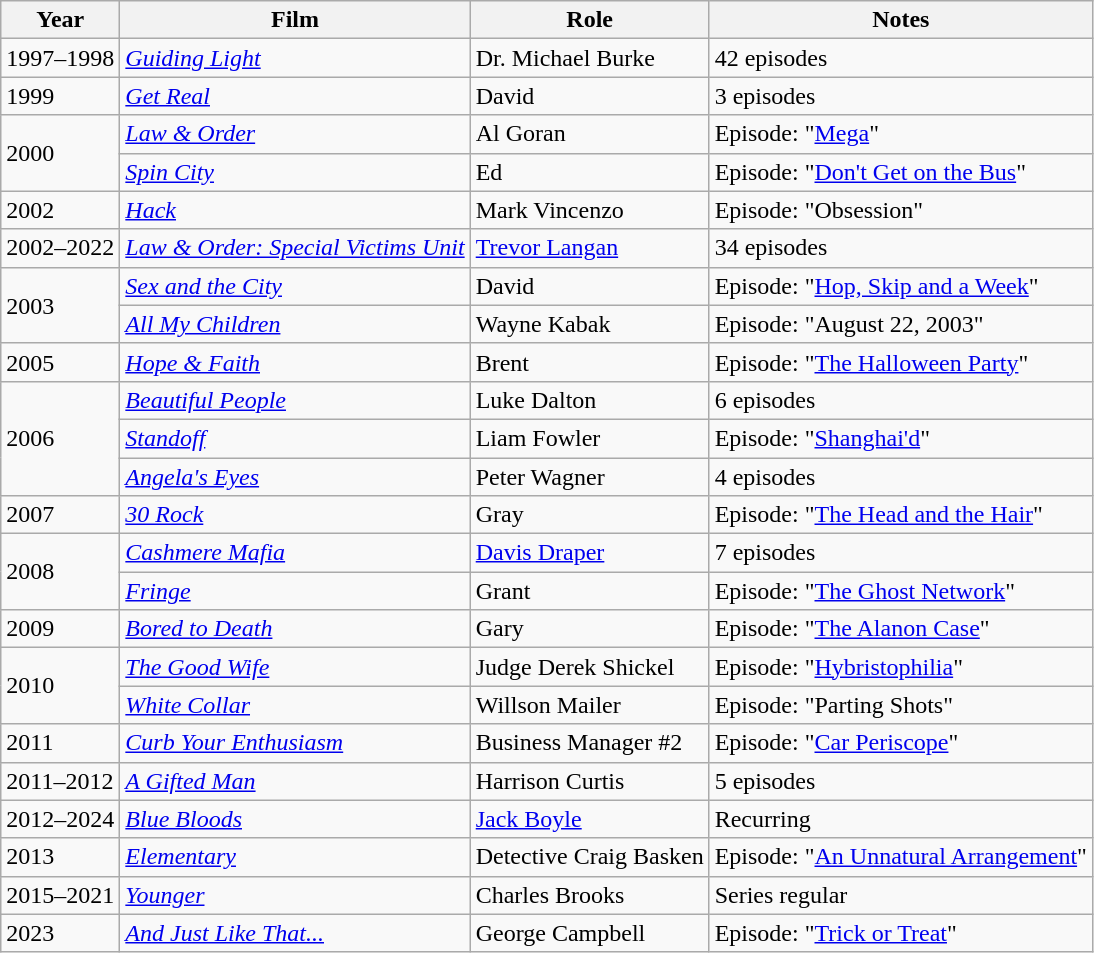<table class="wikitable sortable">
<tr>
<th>Year</th>
<th>Film</th>
<th>Role</th>
<th class="unsortable">Notes</th>
</tr>
<tr>
<td>1997–1998</td>
<td><em><a href='#'>Guiding Light</a></em></td>
<td>Dr. Michael Burke</td>
<td>42 episodes</td>
</tr>
<tr>
<td>1999</td>
<td><em><a href='#'>Get Real</a></em></td>
<td>David</td>
<td>3 episodes</td>
</tr>
<tr>
<td rowspan=2>2000</td>
<td><em><a href='#'>Law & Order</a></em></td>
<td>Al Goran</td>
<td>Episode: "<a href='#'>Mega</a>"</td>
</tr>
<tr>
<td><em><a href='#'>Spin City</a></em></td>
<td>Ed</td>
<td>Episode: "<a href='#'>Don't Get on the Bus</a>"</td>
</tr>
<tr>
<td>2002</td>
<td><em><a href='#'>Hack</a></em></td>
<td>Mark Vincenzo</td>
<td>Episode: "Obsession"</td>
</tr>
<tr>
<td>2002–2022</td>
<td><em><a href='#'>Law & Order: Special Victims Unit</a></em></td>
<td><a href='#'>Trevor Langan</a></td>
<td>34 episodes</td>
</tr>
<tr>
<td rowspan=2>2003</td>
<td><em><a href='#'>Sex and the City</a></em></td>
<td>David</td>
<td>Episode: "<a href='#'>Hop, Skip and a Week</a>"</td>
</tr>
<tr>
<td><em><a href='#'>All My Children</a></em></td>
<td>Wayne Kabak</td>
<td>Episode: "August 22, 2003"</td>
</tr>
<tr>
<td>2005</td>
<td><em><a href='#'>Hope & Faith</a></em></td>
<td>Brent</td>
<td>Episode: "<a href='#'>The Halloween Party</a>"</td>
</tr>
<tr>
<td rowspan=3>2006</td>
<td><em><a href='#'>Beautiful People</a></em></td>
<td>Luke Dalton</td>
<td>6 episodes</td>
</tr>
<tr>
<td><em><a href='#'>Standoff</a></em></td>
<td>Liam Fowler</td>
<td>Episode: "<a href='#'>Shanghai'd</a>"</td>
</tr>
<tr>
<td><em><a href='#'>Angela's Eyes</a></em></td>
<td>Peter Wagner</td>
<td>4 episodes</td>
</tr>
<tr>
<td>2007</td>
<td><em><a href='#'>30 Rock</a></em></td>
<td>Gray</td>
<td>Episode: "<a href='#'>The Head and the Hair</a>"</td>
</tr>
<tr>
<td rowspan=2>2008</td>
<td><em><a href='#'>Cashmere Mafia</a></em></td>
<td><a href='#'>Davis Draper</a></td>
<td>7 episodes</td>
</tr>
<tr>
<td><em><a href='#'>Fringe</a></em></td>
<td>Grant</td>
<td>Episode: "<a href='#'>The Ghost Network</a>"</td>
</tr>
<tr>
<td>2009</td>
<td><em><a href='#'>Bored to Death</a></em></td>
<td>Gary</td>
<td>Episode: "<a href='#'>The Alanon Case</a>"</td>
</tr>
<tr>
<td rowspan=2>2010</td>
<td><em><a href='#'>The Good Wife</a></em></td>
<td>Judge Derek Shickel</td>
<td>Episode: "<a href='#'>Hybristophilia</a>"</td>
</tr>
<tr>
<td><em><a href='#'>White Collar</a></em></td>
<td>Willson Mailer</td>
<td>Episode: "Parting Shots"</td>
</tr>
<tr>
<td>2011</td>
<td><em><a href='#'>Curb Your Enthusiasm</a></em></td>
<td>Business Manager #2</td>
<td>Episode: "<a href='#'>Car Periscope</a>"</td>
</tr>
<tr>
<td>2011–2012</td>
<td><em><a href='#'>A Gifted Man</a></em></td>
<td>Harrison Curtis</td>
<td>5 episodes</td>
</tr>
<tr>
<td>2012–2024</td>
<td><em><a href='#'>Blue Bloods</a></em></td>
<td><a href='#'>Jack Boyle</a></td>
<td>Recurring</td>
</tr>
<tr>
<td>2013</td>
<td><em><a href='#'>Elementary</a></em></td>
<td>Detective Craig Basken</td>
<td>Episode: "<a href='#'>An Unnatural Arrangement</a>"</td>
</tr>
<tr>
<td>2015–2021</td>
<td><em><a href='#'>Younger</a></em></td>
<td>Charles Brooks</td>
<td>Series regular</td>
</tr>
<tr>
<td>2023</td>
<td><em><a href='#'>And Just Like That...</a></em></td>
<td>George Campbell</td>
<td>Episode: "<a href='#'>Trick or Treat</a>"</td>
</tr>
</table>
